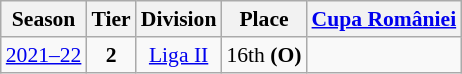<table class="wikitable" style="text-align:center; font-size:90%">
<tr>
<th>Season</th>
<th>Tier</th>
<th>Division</th>
<th>Place</th>
<th><a href='#'>Cupa României</a></th>
</tr>
<tr>
<td><a href='#'>2021–22</a></td>
<td><strong>2</strong></td>
<td><a href='#'>Liga II</a></td>
<td>16th <strong>(O)</strong></td>
<td></td>
</tr>
</table>
